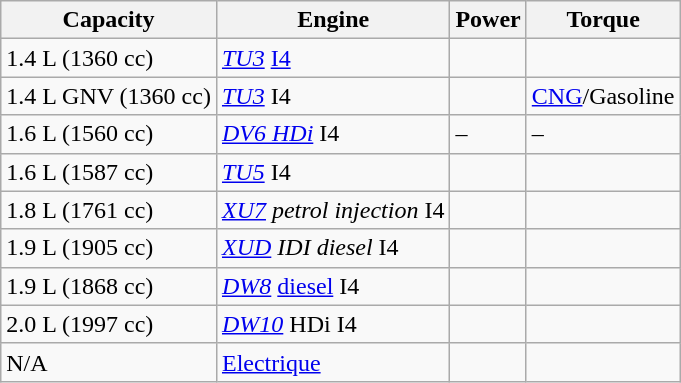<table class="wikitable">
<tr>
<th>Capacity</th>
<th>Engine</th>
<th>Power</th>
<th>Torque</th>
</tr>
<tr>
<td>1.4 L (1360 cc)</td>
<td><em><a href='#'>TU3</a></em> <a href='#'>I4</a></td>
<td></td>
<td></td>
</tr>
<tr>
<td>1.4 L GNV (1360 cc)</td>
<td><em><a href='#'>TU3</a></em> I4</td>
<td></td>
<td> <a href='#'>CNG</a>/Gasoline</td>
</tr>
<tr>
<td>1.6 L (1560 cc)</td>
<td><em><a href='#'>DV6 HDi</a></em> I4</td>
<td> – </td>
<td> – </td>
</tr>
<tr>
<td>1.6 L (1587 cc)</td>
<td><em><a href='#'>TU5</a></em> I4</td>
<td></td>
<td></td>
</tr>
<tr>
<td>1.8 L (1761 cc)</td>
<td><em><a href='#'>XU7</a> petrol injection</em> I4</td>
<td></td>
<td></td>
</tr>
<tr>
<td>1.9 L (1905 cc)</td>
<td><em><a href='#'>XUD</a> IDI diesel</em> I4</td>
<td></td>
<td></td>
</tr>
<tr>
<td>1.9 L (1868 cc)</td>
<td><em><a href='#'>DW8</a></em> <a href='#'>diesel</a> I4</td>
<td></td>
<td></td>
</tr>
<tr>
<td>2.0 L (1997 cc)</td>
<td><em><a href='#'>DW10</a></em> HDi I4</td>
<td></td>
<td></td>
</tr>
<tr>
<td>N/A</td>
<td><a href='#'>Electrique</a></td>
<td></td>
<td></td>
</tr>
</table>
